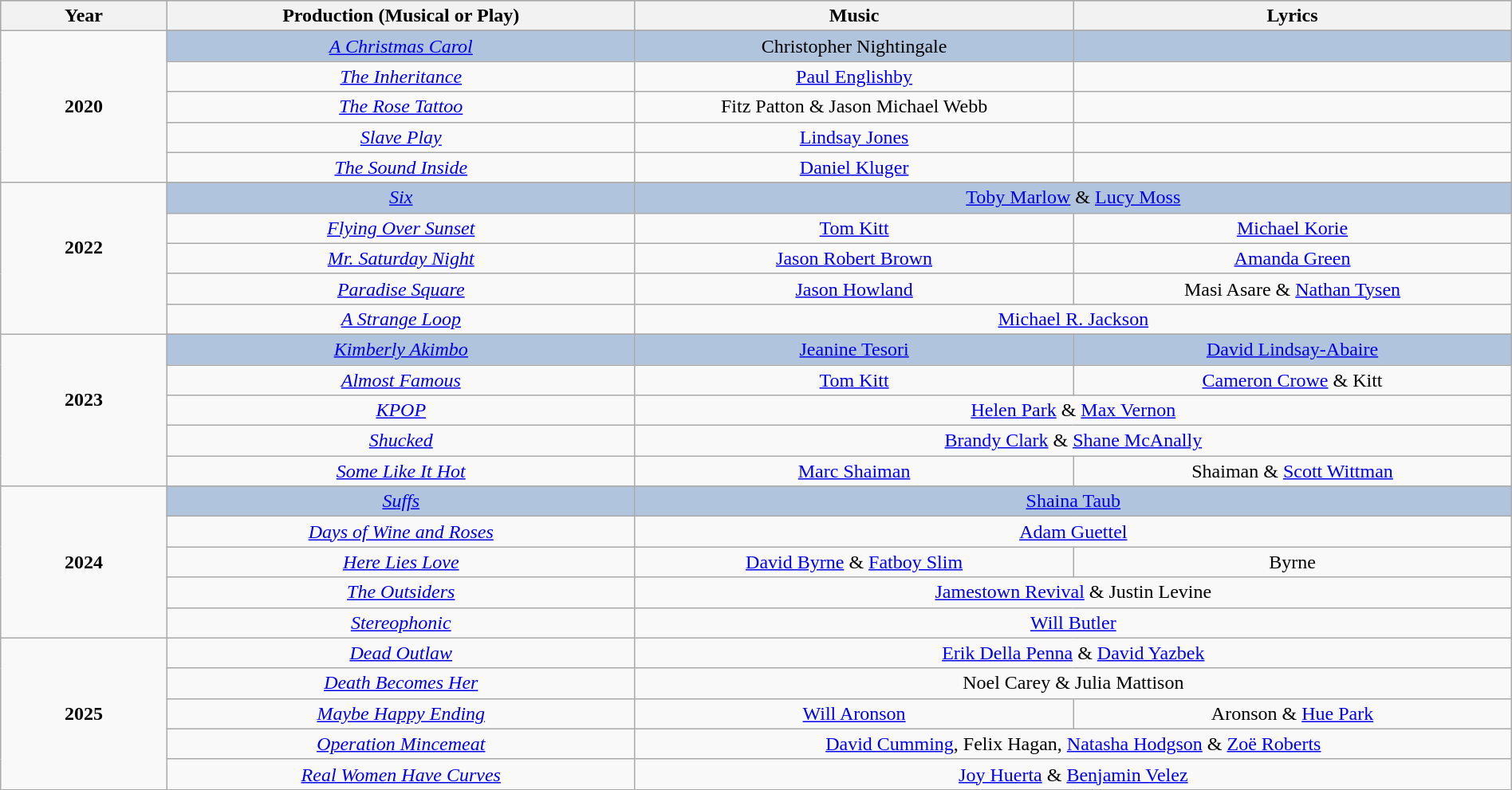<table class="wikitable" style="width:100%; text-align:center;">
<tr style="background:#bebebe;">
<th style="width:11%;">Year</th>
<th style="width:31%;">Production (Musical or Play)</th>
<th style="width:29%;">Music</th>
<th style="width:29%;">Lyrics</th>
</tr>
<tr>
<td rowspan="6" align="center"><strong>2020</strong><br></td>
</tr>
<tr style="background:#B0C4DE">
<td><em><a href='#'>A Christmas Carol</a></em></td>
<td>Christopher Nightingale</td>
<td></td>
</tr>
<tr>
<td><em><a href='#'>The Inheritance</a></em></td>
<td><a href='#'>Paul Englishby</a></td>
<td></td>
</tr>
<tr>
<td><em><a href='#'>The Rose Tattoo</a></em></td>
<td>Fitz Patton & Jason Michael Webb</td>
<td></td>
</tr>
<tr>
<td><em><a href='#'>Slave Play</a></em></td>
<td><a href='#'>Lindsay Jones</a></td>
<td></td>
</tr>
<tr>
<td><em><a href='#'>The Sound Inside</a></em></td>
<td><a href='#'>Daniel Kluger</a></td>
<td></td>
</tr>
<tr>
<td rowspan="6" align="center"><strong>2022</strong><br><br></td>
</tr>
<tr style="background:#B0C4DE">
<td><em><a href='#'>Six</a></em></td>
<td colspan="2"><a href='#'>Toby Marlow</a> & <a href='#'>Lucy Moss</a></td>
</tr>
<tr>
<td><em><a href='#'>Flying Over Sunset</a></em></td>
<td><a href='#'>Tom Kitt</a></td>
<td><a href='#'>Michael Korie</a></td>
</tr>
<tr>
<td><em><a href='#'>Mr. Saturday Night</a></em></td>
<td><a href='#'>Jason Robert Brown</a></td>
<td><a href='#'>Amanda Green</a></td>
</tr>
<tr>
<td><em><a href='#'>Paradise Square</a></em></td>
<td><a href='#'>Jason Howland</a></td>
<td>Masi Asare & <a href='#'>Nathan Tysen</a></td>
</tr>
<tr>
<td><em><a href='#'>A Strange Loop</a></em></td>
<td colspan="2"><a href='#'>Michael R. Jackson</a></td>
</tr>
<tr>
<td rowspan="6" align="center"><strong>2023</strong><br><br></td>
</tr>
<tr style="background:#B0C4DE">
<td><em><a href='#'>Kimberly Akimbo</a></em></td>
<td><a href='#'>Jeanine Tesori</a></td>
<td><a href='#'>David Lindsay-Abaire</a></td>
</tr>
<tr>
<td><em><a href='#'>Almost Famous</a></em></td>
<td><a href='#'>Tom Kitt</a></td>
<td><a href='#'>Cameron Crowe</a> & Kitt</td>
</tr>
<tr>
<td><em><a href='#'>KPOP</a></em></td>
<td colspan="2"><a href='#'>Helen Park</a> & <a href='#'>Max Vernon</a></td>
</tr>
<tr>
<td><em><a href='#'>Shucked</a></em></td>
<td colspan="2"><a href='#'>Brandy Clark</a> & <a href='#'>Shane McAnally</a></td>
</tr>
<tr>
<td><em><a href='#'>Some Like It Hot</a></em></td>
<td><a href='#'>Marc Shaiman</a></td>
<td>Shaiman & <a href='#'>Scott Wittman</a></td>
</tr>
<tr>
<td rowspan="6" align="center"><strong>2024</strong><br></td>
</tr>
<tr style="background:#B0C4DE">
<td><em><a href='#'>Suffs</a></em></td>
<td colspan="2"><a href='#'>Shaina Taub</a></td>
</tr>
<tr>
<td><em><a href='#'>Days of Wine and Roses</a></em></td>
<td colspan="2"><a href='#'>Adam Guettel</a></td>
</tr>
<tr>
<td><em><a href='#'>Here Lies Love</a></em></td>
<td><a href='#'>David Byrne</a> & <a href='#'>Fatboy Slim</a></td>
<td>Byrne</td>
</tr>
<tr>
<td><em><a href='#'>The Outsiders</a></em></td>
<td colspan="2"><a href='#'>Jamestown Revival</a> & Justin Levine</td>
</tr>
<tr>
<td><em><a href='#'>Stereophonic</a></em></td>
<td colspan="2"><a href='#'>Will Butler</a></td>
</tr>
<tr>
<td rowspan="6" align="center"><strong>2025</strong><br></td>
<td><em><a href='#'>Dead Outlaw</a></em></td>
<td colspan="2"><a href='#'>Erik Della Penna</a> & <a href='#'>David Yazbek</a></td>
</tr>
<tr>
<td><em><a href='#'>Death Becomes Her</a></em></td>
<td colspan="2">Noel Carey & Julia Mattison</td>
</tr>
<tr>
<td><em><a href='#'>Maybe Happy Ending</a></em></td>
<td><a href='#'>Will Aronson</a></td>
<td>Aronson & <a href='#'>Hue Park</a></td>
</tr>
<tr>
<td><em><a href='#'>Operation Mincemeat</a></em></td>
<td colspan="2"><a href='#'>David Cumming</a>, Felix Hagan, <a href='#'>Natasha Hodgson</a> & <a href='#'>Zoë Roberts</a></td>
</tr>
<tr>
<td><em><a href='#'>Real Women Have Curves</a></em></td>
<td colspan="2"><a href='#'>Joy Huerta</a> & <a href='#'>Benjamin Velez</a></td>
</tr>
</table>
